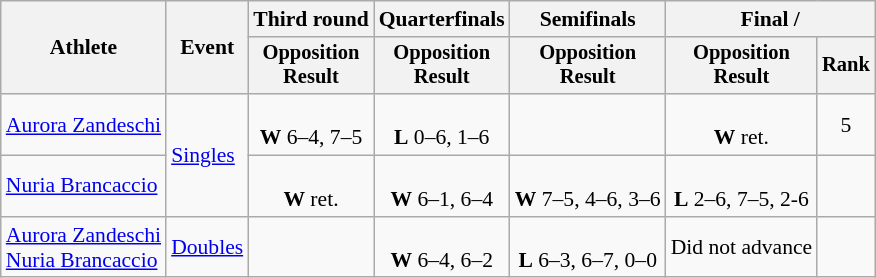<table class=wikitable style="font-size:90%; text-align:center">
<tr>
<th rowspan=2>Athlete</th>
<th rowspan=2>Event</th>
<th>Third round</th>
<th>Quarterfinals</th>
<th>Semifinals</th>
<th colspan=2>Final / </th>
</tr>
<tr style=font-size:95%>
<th>Opposition<br>Result</th>
<th>Opposition<br>Result</th>
<th>Opposition<br>Result</th>
<th>Opposition<br>Result</th>
<th>Rank</th>
</tr>
<tr align=center>
<td align=left><a href='#'>Aurora Zandeschi</a></td>
<td rowspan="2" align=left><a href='#'>Singles</a></td>
<td><br><strong>W</strong> 6–4, 7–5</td>
<td><br><strong>L</strong> 0–6, 1–6</td>
<td></td>
<td><br><strong>W</strong> ret.</td>
<td>5</td>
</tr>
<tr align=center>
<td align=left><a href='#'>Nuria Brancaccio</a></td>
<td><br><strong>W</strong> ret.</td>
<td><br><strong>W</strong> 6–1, 6–4</td>
<td><br><strong>W</strong> 7–5, 4–6, 3–6</td>
<td><br><strong>L</strong> 2–6, 7–5, 2-6</td>
<td></td>
</tr>
<tr align=center>
<td align=left><a href='#'>Aurora Zandeschi</a><br><a href='#'>Nuria Brancaccio</a></td>
<td align=left><a href='#'>Doubles</a></td>
<td></td>
<td><br><strong>W</strong> 6–4, 6–2</td>
<td><br><strong>L</strong> 6–3, 6–7, 0–0</td>
<td>Did not advance</td>
<td></td>
</tr>
</table>
